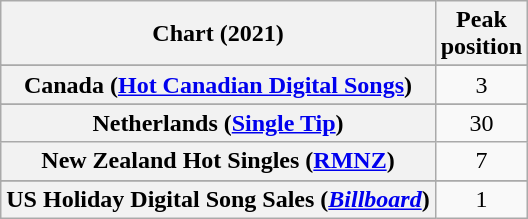<table class="wikitable sortable plainrowheaders" style="text-align:center">
<tr>
<th scope="col">Chart (2021)</th>
<th scope="col">Peak<br>position</th>
</tr>
<tr>
</tr>
<tr>
<th scope="row">Canada (<a href='#'>Hot Canadian Digital Songs</a>)</th>
<td>3</td>
</tr>
<tr>
</tr>
<tr>
</tr>
<tr>
</tr>
<tr>
</tr>
<tr>
<th scope="row">Netherlands (<a href='#'>Single Tip</a>)</th>
<td>30</td>
</tr>
<tr>
<th scope="row">New Zealand Hot Singles (<a href='#'>RMNZ</a>)</th>
<td>7</td>
</tr>
<tr>
</tr>
<tr>
</tr>
<tr>
</tr>
<tr>
<th scope="row">US Holiday Digital Song Sales (<em><a href='#'>Billboard</a></em>)</th>
<td>1</td>
</tr>
</table>
